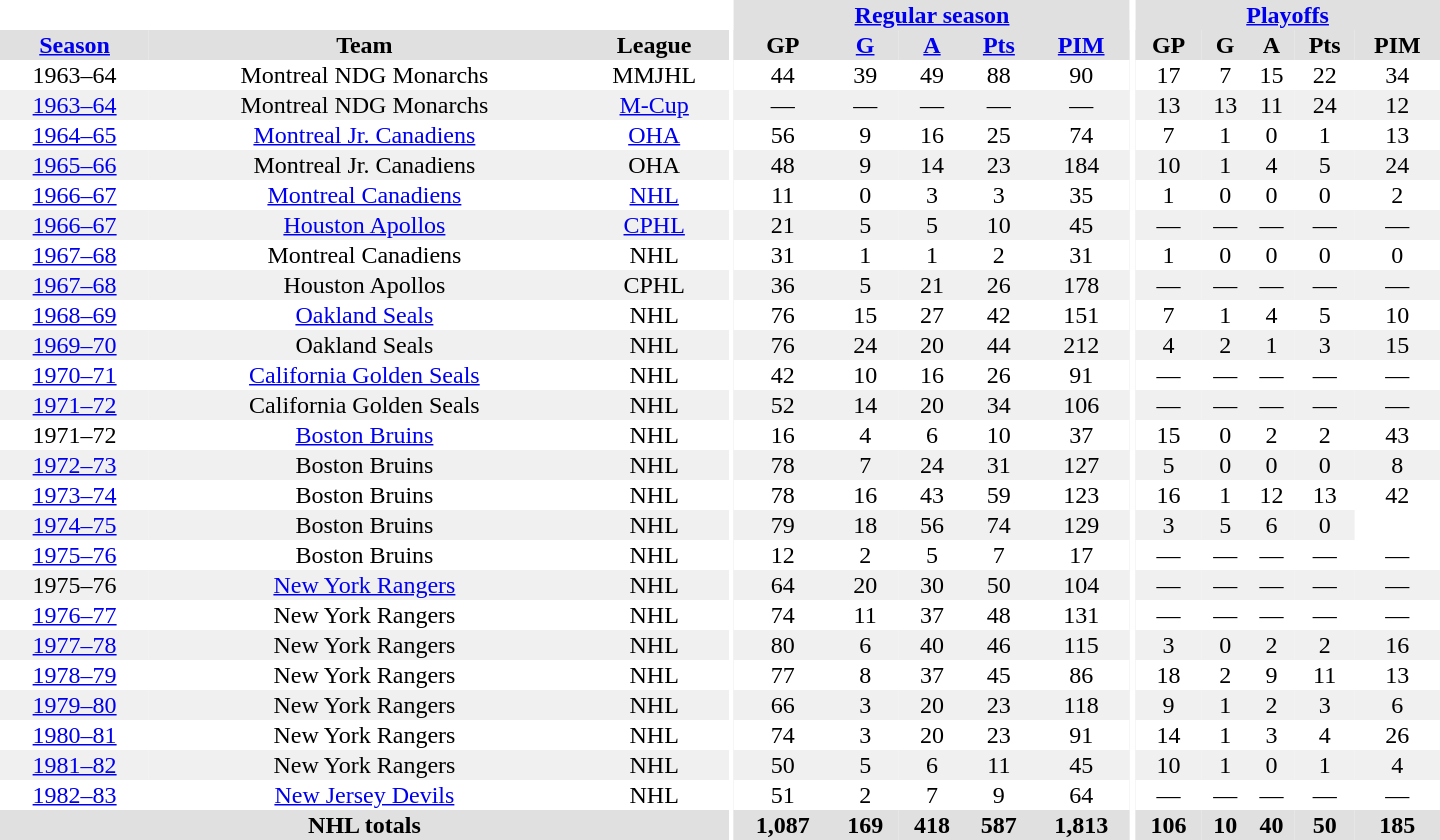<table border="0" cellpadding="1" cellspacing="0" style="text-align:center; width:60em">
<tr bgcolor="#e0e0e0">
<th colspan="3" bgcolor="#ffffff"></th>
<th rowspan="100" bgcolor="#ffffff"></th>
<th colspan="5"><a href='#'>Regular season</a></th>
<th rowspan="100" bgcolor="#ffffff"></th>
<th colspan="5"><a href='#'>Playoffs</a></th>
</tr>
<tr bgcolor="#e0e0e0">
<th><a href='#'>Season</a></th>
<th>Team</th>
<th>League</th>
<th>GP</th>
<th><a href='#'>G</a></th>
<th><a href='#'>A</a></th>
<th><a href='#'>Pts</a></th>
<th><a href='#'>PIM</a></th>
<th>GP</th>
<th>G</th>
<th>A</th>
<th>Pts</th>
<th>PIM</th>
</tr>
<tr>
<td>1963–64</td>
<td>Montreal NDG Monarchs</td>
<td>MMJHL</td>
<td>44</td>
<td>39</td>
<td>49</td>
<td>88</td>
<td>90</td>
<td>17</td>
<td>7</td>
<td>15</td>
<td>22</td>
<td>34</td>
</tr>
<tr bgcolor="#f0f0f0">
<td><a href='#'>1963–64</a></td>
<td>Montreal NDG Monarchs</td>
<td><a href='#'>M-Cup</a></td>
<td>—</td>
<td>—</td>
<td>—</td>
<td>—</td>
<td>—</td>
<td>13</td>
<td>13</td>
<td>11</td>
<td>24</td>
<td>12</td>
</tr>
<tr>
<td><a href='#'>1964–65</a></td>
<td><a href='#'>Montreal Jr. Canadiens</a></td>
<td><a href='#'>OHA</a></td>
<td>56</td>
<td>9</td>
<td>16</td>
<td>25</td>
<td>74</td>
<td>7</td>
<td>1</td>
<td>0</td>
<td>1</td>
<td>13</td>
</tr>
<tr bgcolor="#f0f0f0">
<td><a href='#'>1965–66</a></td>
<td>Montreal Jr. Canadiens</td>
<td>OHA</td>
<td>48</td>
<td>9</td>
<td>14</td>
<td>23</td>
<td>184</td>
<td>10</td>
<td>1</td>
<td>4</td>
<td>5</td>
<td>24</td>
</tr>
<tr>
<td><a href='#'>1966–67</a></td>
<td><a href='#'>Montreal Canadiens</a></td>
<td><a href='#'>NHL</a></td>
<td>11</td>
<td>0</td>
<td>3</td>
<td>3</td>
<td>35</td>
<td>1</td>
<td>0</td>
<td>0</td>
<td>0</td>
<td>2</td>
</tr>
<tr bgcolor="#f0f0f0">
<td><a href='#'>1966–67</a></td>
<td><a href='#'>Houston Apollos</a></td>
<td><a href='#'>CPHL</a></td>
<td>21</td>
<td>5</td>
<td>5</td>
<td>10</td>
<td>45</td>
<td>—</td>
<td>—</td>
<td>—</td>
<td>—</td>
<td>—</td>
</tr>
<tr>
<td><a href='#'>1967–68</a></td>
<td>Montreal Canadiens</td>
<td>NHL</td>
<td>31</td>
<td>1</td>
<td>1</td>
<td>2</td>
<td>31</td>
<td>1</td>
<td>0</td>
<td>0</td>
<td>0</td>
<td>0</td>
</tr>
<tr bgcolor="#f0f0f0">
<td><a href='#'>1967–68</a></td>
<td>Houston Apollos</td>
<td>CPHL</td>
<td>36</td>
<td>5</td>
<td>21</td>
<td>26</td>
<td>178</td>
<td>—</td>
<td>—</td>
<td>—</td>
<td>—</td>
<td>—</td>
</tr>
<tr>
<td><a href='#'>1968–69</a></td>
<td><a href='#'>Oakland Seals</a></td>
<td>NHL</td>
<td>76</td>
<td>15</td>
<td>27</td>
<td>42</td>
<td>151</td>
<td>7</td>
<td>1</td>
<td>4</td>
<td>5</td>
<td>10</td>
</tr>
<tr bgcolor="#f0f0f0">
<td><a href='#'>1969–70</a></td>
<td>Oakland Seals</td>
<td>NHL</td>
<td>76</td>
<td>24</td>
<td>20</td>
<td>44</td>
<td>212</td>
<td>4</td>
<td>2</td>
<td>1</td>
<td>3</td>
<td>15</td>
</tr>
<tr>
<td><a href='#'>1970–71</a></td>
<td><a href='#'>California Golden Seals</a></td>
<td>NHL</td>
<td>42</td>
<td>10</td>
<td>16</td>
<td>26</td>
<td>91</td>
<td>—</td>
<td>—</td>
<td>—</td>
<td>—</td>
<td>—</td>
</tr>
<tr bgcolor="#f0f0f0">
<td><a href='#'>1971–72</a></td>
<td>California Golden Seals</td>
<td>NHL</td>
<td>52</td>
<td>14</td>
<td>20</td>
<td>34</td>
<td>106</td>
<td>—</td>
<td>—</td>
<td>—</td>
<td>—</td>
<td>—</td>
</tr>
<tr>
<td>1971–72</td>
<td><a href='#'>Boston Bruins</a></td>
<td>NHL</td>
<td>16</td>
<td>4</td>
<td>6</td>
<td>10</td>
<td>37</td>
<td>15</td>
<td>0</td>
<td>2</td>
<td>2</td>
<td>43</td>
</tr>
<tr bgcolor="#f0f0f0">
<td><a href='#'>1972–73</a></td>
<td>Boston Bruins</td>
<td>NHL</td>
<td>78</td>
<td>7</td>
<td>24</td>
<td>31</td>
<td>127</td>
<td>5</td>
<td>0</td>
<td>0</td>
<td>0</td>
<td>8</td>
</tr>
<tr>
<td><a href='#'>1973–74</a></td>
<td>Boston Bruins</td>
<td>NHL</td>
<td>78</td>
<td>16</td>
<td>43</td>
<td>59</td>
<td>123</td>
<td>16</td>
<td>1</td>
<td>12</td>
<td>13</td>
<td>42</td>
</tr>
<tr bgcolor="#f0f0f0">
<td><a href='#'>1974–75</a></td>
<td>Boston Bruins</td>
<td>NHL</td>
<td>79</td>
<td>18</td>
<td>56</td>
<td>74</td>
<td>129</td>
<td>3</td>
<td 1>5</td>
<td>6</td>
<td>0</td>
</tr>
<tr>
<td><a href='#'>1975–76</a></td>
<td>Boston Bruins</td>
<td>NHL</td>
<td>12</td>
<td>2</td>
<td>5</td>
<td>7</td>
<td>17</td>
<td>—</td>
<td>—</td>
<td>—</td>
<td>—</td>
<td>—</td>
</tr>
<tr bgcolor="#f0f0f0">
<td>1975–76</td>
<td><a href='#'>New York Rangers</a></td>
<td>NHL</td>
<td>64</td>
<td>20</td>
<td>30</td>
<td>50</td>
<td>104</td>
<td>—</td>
<td>—</td>
<td>—</td>
<td>—</td>
<td>—</td>
</tr>
<tr>
<td><a href='#'>1976–77</a></td>
<td>New York Rangers</td>
<td>NHL</td>
<td>74</td>
<td>11</td>
<td>37</td>
<td>48</td>
<td>131</td>
<td>—</td>
<td>—</td>
<td>—</td>
<td>—</td>
<td>—</td>
</tr>
<tr bgcolor="#f0f0f0">
<td><a href='#'>1977–78</a></td>
<td>New York Rangers</td>
<td>NHL</td>
<td>80</td>
<td>6</td>
<td>40</td>
<td>46</td>
<td>115</td>
<td>3</td>
<td>0</td>
<td>2</td>
<td>2</td>
<td>16</td>
</tr>
<tr>
<td><a href='#'>1978–79</a></td>
<td>New York Rangers</td>
<td>NHL</td>
<td>77</td>
<td>8</td>
<td>37</td>
<td>45</td>
<td>86</td>
<td>18</td>
<td>2</td>
<td>9</td>
<td>11</td>
<td>13</td>
</tr>
<tr bgcolor="#f0f0f0">
<td><a href='#'>1979–80</a></td>
<td>New York Rangers</td>
<td>NHL</td>
<td>66</td>
<td>3</td>
<td>20</td>
<td>23</td>
<td>118</td>
<td>9</td>
<td>1</td>
<td>2</td>
<td>3</td>
<td>6</td>
</tr>
<tr>
<td><a href='#'>1980–81</a></td>
<td>New York Rangers</td>
<td>NHL</td>
<td>74</td>
<td>3</td>
<td>20</td>
<td>23</td>
<td>91</td>
<td>14</td>
<td>1</td>
<td>3</td>
<td>4</td>
<td>26</td>
</tr>
<tr bgcolor="#f0f0f0">
<td><a href='#'>1981–82</a></td>
<td>New York Rangers</td>
<td>NHL</td>
<td>50</td>
<td>5</td>
<td>6</td>
<td>11</td>
<td>45</td>
<td>10</td>
<td>1</td>
<td>0</td>
<td>1</td>
<td>4</td>
</tr>
<tr>
<td><a href='#'>1982–83</a></td>
<td><a href='#'>New Jersey Devils</a></td>
<td>NHL</td>
<td>51</td>
<td>2</td>
<td>7</td>
<td>9</td>
<td>64</td>
<td>—</td>
<td>—</td>
<td>—</td>
<td>—</td>
<td>—</td>
</tr>
<tr bgcolor="#e0e0e0">
<th colspan="3">NHL totals</th>
<th>1,087</th>
<th>169</th>
<th>418</th>
<th>587</th>
<th>1,813</th>
<th>106</th>
<th>10</th>
<th>40</th>
<th>50</th>
<th>185</th>
</tr>
</table>
